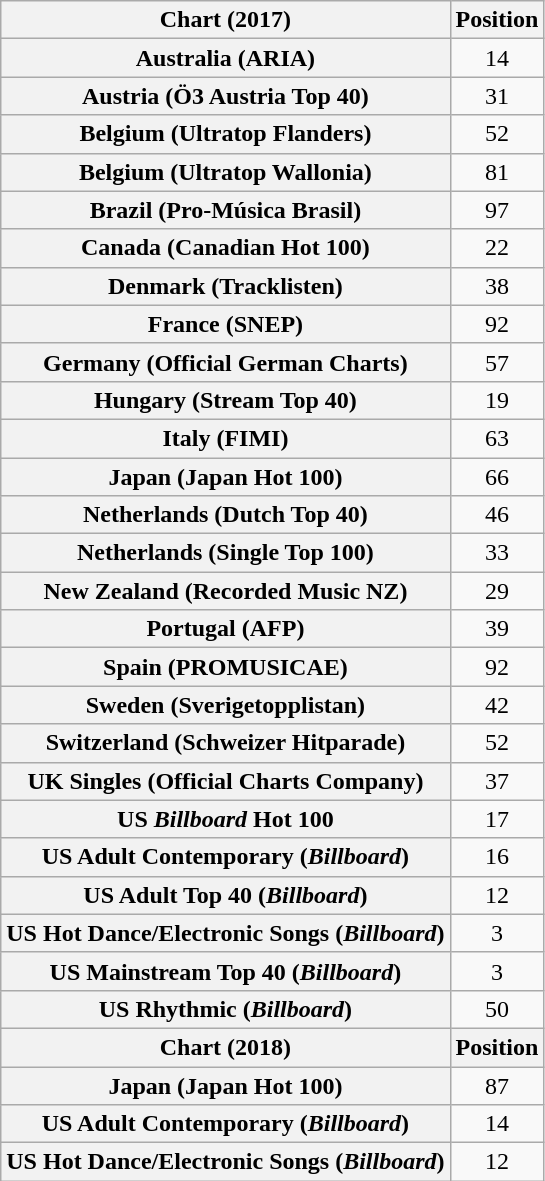<table class="wikitable sortable plainrowheaders" style="text-align:center">
<tr>
<th scope="col">Chart (2017)</th>
<th scope="col">Position</th>
</tr>
<tr>
<th scope="row">Australia (ARIA)</th>
<td>14</td>
</tr>
<tr>
<th scope="row">Austria (Ö3 Austria Top 40)</th>
<td>31</td>
</tr>
<tr>
<th scope="row">Belgium (Ultratop Flanders)</th>
<td>52</td>
</tr>
<tr>
<th scope="row">Belgium (Ultratop Wallonia)</th>
<td>81</td>
</tr>
<tr>
<th scope="row">Brazil (Pro-Música Brasil)</th>
<td>97</td>
</tr>
<tr>
<th scope="row">Canada (Canadian Hot 100)</th>
<td>22</td>
</tr>
<tr>
<th scope="row">Denmark (Tracklisten)</th>
<td>38</td>
</tr>
<tr>
<th scope="row">France (SNEP)</th>
<td>92</td>
</tr>
<tr>
<th scope="row">Germany (Official German Charts)</th>
<td>57</td>
</tr>
<tr>
<th scope="row">Hungary (Stream Top 40)</th>
<td>19</td>
</tr>
<tr>
<th scope="row">Italy (FIMI)</th>
<td>63</td>
</tr>
<tr>
<th scope="row">Japan (Japan Hot 100)</th>
<td>66</td>
</tr>
<tr>
<th scope="row">Netherlands (Dutch Top 40)</th>
<td>46</td>
</tr>
<tr>
<th scope="row">Netherlands (Single Top 100)</th>
<td>33</td>
</tr>
<tr>
<th scope="row">New Zealand (Recorded Music NZ)</th>
<td>29</td>
</tr>
<tr>
<th scope="row">Portugal (AFP)</th>
<td>39</td>
</tr>
<tr>
<th scope="row">Spain (PROMUSICAE)</th>
<td>92</td>
</tr>
<tr>
<th scope="row">Sweden (Sverigetopplistan)</th>
<td>42</td>
</tr>
<tr>
<th scope="row">Switzerland (Schweizer Hitparade)</th>
<td>52</td>
</tr>
<tr>
<th scope="row">UK Singles (Official Charts Company)</th>
<td>37</td>
</tr>
<tr>
<th scope="row">US <em>Billboard</em> Hot 100</th>
<td>17</td>
</tr>
<tr>
<th scope="row">US Adult Contemporary (<em>Billboard</em>)</th>
<td>16</td>
</tr>
<tr>
<th scope="row">US Adult Top 40 (<em>Billboard</em>)</th>
<td>12</td>
</tr>
<tr>
<th scope="row">US Hot Dance/Electronic Songs (<em>Billboard</em>)</th>
<td>3</td>
</tr>
<tr>
<th scope="row">US Mainstream Top 40 (<em>Billboard</em>)</th>
<td>3</td>
</tr>
<tr>
<th scope="row">US Rhythmic (<em>Billboard</em>)</th>
<td>50</td>
</tr>
<tr>
<th scope="col">Chart (2018)</th>
<th scope="col">Position</th>
</tr>
<tr>
<th scope="row">Japan (Japan Hot 100)</th>
<td>87</td>
</tr>
<tr>
<th scope="row">US Adult Contemporary (<em>Billboard</em>)</th>
<td>14</td>
</tr>
<tr>
<th scope="row">US Hot Dance/Electronic Songs (<em>Billboard</em>)</th>
<td>12</td>
</tr>
</table>
